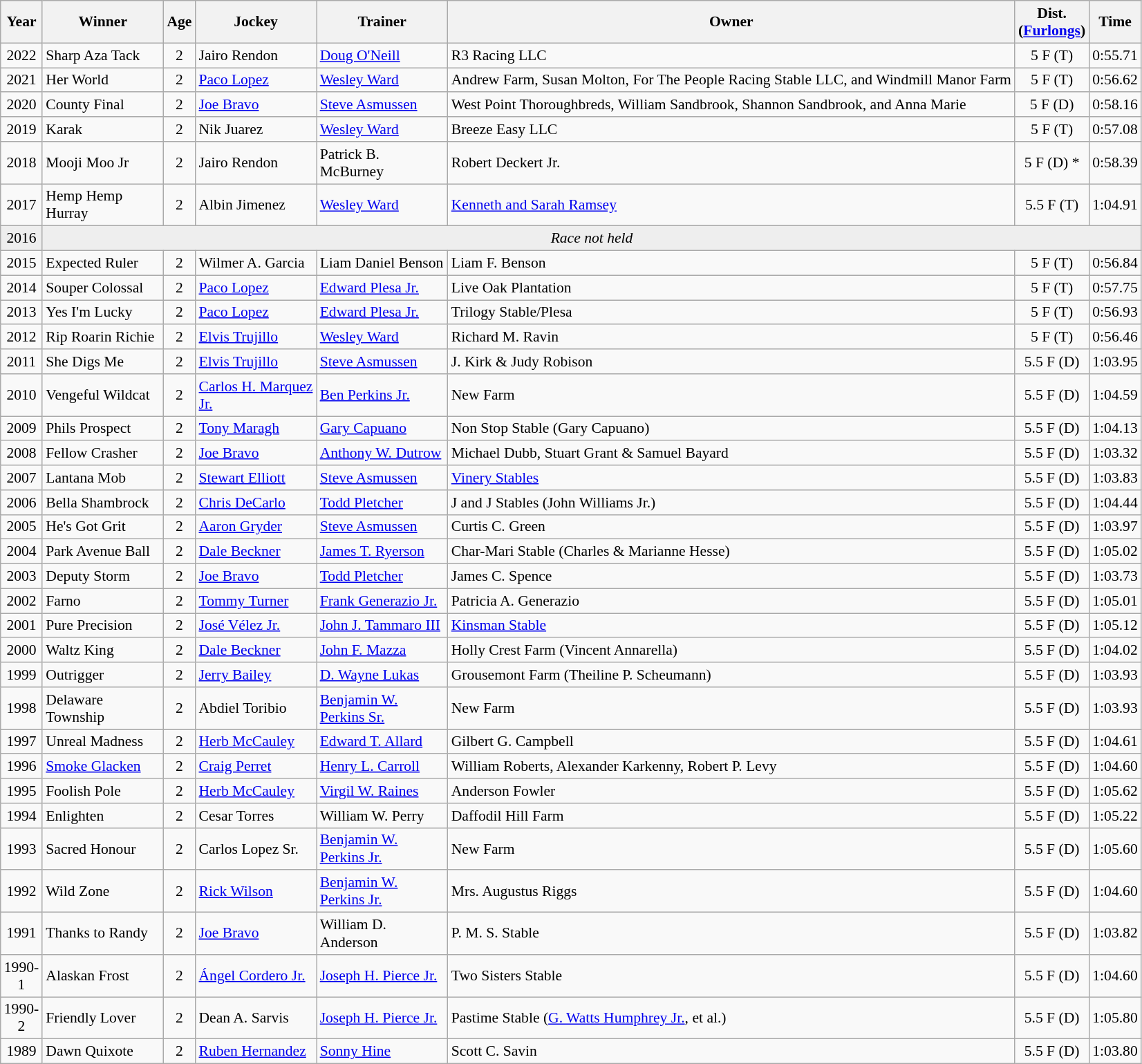<table class="wikitable sortable" style="font-size:90%">
<tr>
<th style="width:30px">Year<br></th>
<th style="width:110px">Winner<br></th>
<th style="width:20px">Age<br></th>
<th style="width:110px">Jockey<br></th>
<th style="width:120px">Trainer<br></th>
<th>Owner<br></th>
<th style="width:25px">Dist.<br> <span>(<a href='#'>Furlongs</a>)</span></th>
<th style="width:25px">Time<br></th>
</tr>
<tr>
<td align=center>2022</td>
<td>Sharp Aza Tack</td>
<td align=center>2</td>
<td>Jairo Rendon</td>
<td><a href='#'>Doug O'Neill</a></td>
<td>R3 Racing LLC</td>
<td align=center>5 F (T)</td>
<td>0:55.71</td>
</tr>
<tr>
<td align=center>2021</td>
<td>Her World</td>
<td align=center>2</td>
<td><a href='#'>Paco Lopez</a></td>
<td><a href='#'>Wesley Ward</a></td>
<td>Andrew Farm, Susan Molton, For The People Racing Stable LLC, and Windmill Manor Farm</td>
<td align=center>5 F (T)</td>
<td>0:56.62</td>
</tr>
<tr>
<td align=center>2020</td>
<td>County Final</td>
<td align=center>2</td>
<td><a href='#'>Joe Bravo</a></td>
<td><a href='#'>Steve Asmussen</a></td>
<td>West Point Thoroughbreds, William Sandbrook, Shannon Sandbrook, and Anna Marie</td>
<td align=center>5 F (D)</td>
<td>0:58.16</td>
</tr>
<tr>
<td align=center>2019</td>
<td>Karak</td>
<td align=center>2</td>
<td>Nik Juarez</td>
<td><a href='#'>Wesley Ward</a></td>
<td>Breeze Easy LLC</td>
<td align=center>5 F (T)</td>
<td>0:57.08</td>
</tr>
<tr>
<td align=center>2018</td>
<td>Mooji Moo Jr</td>
<td align=center>2</td>
<td>Jairo Rendon</td>
<td>Patrick B. McBurney</td>
<td>Robert Deckert Jr.</td>
<td align=center>5 F (D) *</td>
<td>0:58.39</td>
</tr>
<tr>
<td align=center>2017</td>
<td>Hemp Hemp Hurray</td>
<td align=center>2</td>
<td>Albin Jimenez</td>
<td><a href='#'>Wesley Ward</a></td>
<td><a href='#'>Kenneth and Sarah Ramsey</a></td>
<td align=center>5.5 F (T)</td>
<td>1:04.91</td>
</tr>
<tr bgcolor="#eeeeee">
<td align=center>2016</td>
<td align=center  colspan=7><em>Race not held</em></td>
</tr>
<tr>
<td align=center>2015</td>
<td>Expected Ruler</td>
<td align=center>2</td>
<td>Wilmer A. Garcia</td>
<td>Liam Daniel Benson</td>
<td>Liam F. Benson</td>
<td align=center>5 F (T)</td>
<td>0:56.84</td>
</tr>
<tr>
<td align=center>2014</td>
<td>Souper Colossal</td>
<td align=center>2</td>
<td><a href='#'>Paco Lopez</a></td>
<td><a href='#'>Edward Plesa Jr.</a></td>
<td>Live Oak Plantation</td>
<td align=center>5 F (T)</td>
<td>0:57.75</td>
</tr>
<tr>
<td align=center>2013</td>
<td>Yes I'm Lucky</td>
<td align=center>2</td>
<td><a href='#'>Paco Lopez</a></td>
<td><a href='#'>Edward Plesa Jr.</a></td>
<td>Trilogy Stable/Plesa</td>
<td align=center>5 F (T)</td>
<td>0:56.93</td>
</tr>
<tr>
<td align=center>2012</td>
<td>Rip Roarin Richie</td>
<td align=center>2</td>
<td><a href='#'>Elvis Trujillo</a></td>
<td><a href='#'>Wesley Ward</a></td>
<td>Richard M. Ravin</td>
<td align=center>5 F (T)</td>
<td>0:56.46</td>
</tr>
<tr>
<td align=center>2011</td>
<td>She Digs Me</td>
<td align=center>2</td>
<td><a href='#'>Elvis Trujillo</a></td>
<td><a href='#'>Steve Asmussen</a></td>
<td>J. Kirk & Judy Robison</td>
<td align=center>5.5 F (D)</td>
<td>1:03.95</td>
</tr>
<tr>
<td align=center>2010</td>
<td>Vengeful Wildcat</td>
<td align=center>2</td>
<td><a href='#'>Carlos H. Marquez Jr.</a></td>
<td><a href='#'>Ben Perkins Jr.</a></td>
<td>New Farm</td>
<td align=center>5.5 F (D)</td>
<td>1:04.59</td>
</tr>
<tr>
<td align=center>2009</td>
<td>Phils Prospect</td>
<td align=center>2</td>
<td><a href='#'>Tony Maragh</a></td>
<td><a href='#'>Gary Capuano</a></td>
<td Non Stop Stable>Non Stop Stable (Gary Capuano)</td>
<td align=center>5.5 F (D)</td>
<td>1:04.13</td>
</tr>
<tr>
<td align=center>2008</td>
<td>Fellow Crasher</td>
<td align=center>2</td>
<td><a href='#'>Joe Bravo</a></td>
<td><a href='#'>Anthony W. Dutrow</a></td>
<td>Michael Dubb, Stuart Grant & Samuel Bayard</td>
<td align=center>5.5 F (D)</td>
<td>1:03.32</td>
</tr>
<tr>
<td align=center>2007</td>
<td>Lantana Mob</td>
<td align=center>2</td>
<td><a href='#'>Stewart Elliott</a></td>
<td><a href='#'>Steve Asmussen</a></td>
<td><a href='#'>Vinery Stables</a></td>
<td align=center>5.5 F (D)</td>
<td>1:03.83</td>
</tr>
<tr>
<td align=center>2006</td>
<td>Bella Shambrock</td>
<td align=center>2</td>
<td><a href='#'>Chris DeCarlo</a></td>
<td><a href='#'>Todd Pletcher</a></td>
<td>J and J Stables (John Williams Jr.)</td>
<td align=center>5.5 F (D)</td>
<td>1:04.44</td>
</tr>
<tr>
<td align=center>2005</td>
<td>He's Got Grit</td>
<td align=center>2</td>
<td><a href='#'>Aaron Gryder</a></td>
<td><a href='#'>Steve Asmussen</a></td>
<td>Curtis C. Green</td>
<td align=center>5.5 F (D)</td>
<td>1:03.97</td>
</tr>
<tr>
<td align=center>2004</td>
<td>Park Avenue Ball</td>
<td align=center>2</td>
<td><a href='#'>Dale Beckner</a></td>
<td><a href='#'>James T. Ryerson</a></td>
<td>Char-Mari Stable (Charles & Marianne Hesse)</td>
<td align=center>5.5 F (D)</td>
<td>1:05.02</td>
</tr>
<tr>
<td align=center>2003</td>
<td>Deputy Storm</td>
<td align=center>2</td>
<td><a href='#'>Joe Bravo</a></td>
<td><a href='#'>Todd Pletcher</a></td>
<td>James C. Spence</td>
<td align=center>5.5 F (D)</td>
<td>1:03.73</td>
</tr>
<tr>
<td align=center>2002</td>
<td>Farno</td>
<td align=center>2</td>
<td><a href='#'>Tommy Turner</a></td>
<td><a href='#'>Frank Generazio Jr.</a></td>
<td>Patricia A. Generazio</td>
<td align=center>5.5 F (D)</td>
<td>1:05.01</td>
</tr>
<tr>
<td align=center>2001</td>
<td>Pure Precision</td>
<td align=center>2</td>
<td><a href='#'>José Vélez Jr.</a></td>
<td><a href='#'>John J. Tammaro III</a></td>
<td><a href='#'>Kinsman Stable</a></td>
<td align=center>5.5 F (D)</td>
<td>1:05.12</td>
</tr>
<tr>
<td align=center>2000</td>
<td>Waltz King</td>
<td align=center>2</td>
<td><a href='#'>Dale Beckner</a></td>
<td><a href='#'>John F. Mazza</a></td>
<td>Holly Crest Farm (Vincent Annarella)</td>
<td align=center>5.5 F (D)</td>
<td>1:04.02</td>
</tr>
<tr>
<td align=center>1999</td>
<td>Outrigger</td>
<td align=center>2</td>
<td><a href='#'>Jerry Bailey</a></td>
<td><a href='#'>D. Wayne Lukas</a></td>
<td>Grousemont Farm (Theiline P. Scheumann)</td>
<td align=center>5.5 F (D)</td>
<td>1:03.93</td>
</tr>
<tr>
<td align=center>1998</td>
<td>Delaware Township</td>
<td align=center>2</td>
<td>Abdiel Toribio</td>
<td><a href='#'>Benjamin W. Perkins Sr.</a></td>
<td>New Farm</td>
<td align=center>5.5 F (D)</td>
<td align=center>1:03.93</td>
</tr>
<tr>
<td align=center>1997</td>
<td>Unreal Madness</td>
<td align=center>2</td>
<td><a href='#'>Herb McCauley</a></td>
<td><a href='#'>Edward T. Allard</a></td>
<td>Gilbert G. Campbell</td>
<td align=center>5.5 F (D)</td>
<td align=center>1:04.61</td>
</tr>
<tr>
<td align=center>1996</td>
<td><a href='#'>Smoke Glacken</a></td>
<td align=center>2</td>
<td><a href='#'>Craig Perret</a></td>
<td><a href='#'>Henry L. Carroll</a></td>
<td>William Roberts, Alexander Karkenny, Robert P. Levy</td>
<td align=center>5.5 F (D)</td>
<td align=center>1:04.60</td>
</tr>
<tr>
<td align=center>1995</td>
<td>Foolish Pole</td>
<td align=center>2</td>
<td><a href='#'>Herb McCauley</a></td>
<td><a href='#'>Virgil W. Raines</a></td>
<td>Anderson Fowler</td>
<td align=center>5.5 F (D)</td>
<td align=center>1:05.62</td>
</tr>
<tr>
<td align=center>1994</td>
<td>Enlighten</td>
<td align=center>2</td>
<td>Cesar Torres</td>
<td>William W. Perry</td>
<td>Daffodil Hill Farm</td>
<td align=center>5.5 F (D)</td>
<td align=center>1:05.22</td>
</tr>
<tr>
<td align=center>1993</td>
<td>Sacred Honour</td>
<td align=center>2</td>
<td>Carlos Lopez Sr.</td>
<td><a href='#'>Benjamin W. Perkins Jr.</a></td>
<td>New Farm</td>
<td align=center>5.5 F (D)</td>
<td align=center>1:05.60</td>
</tr>
<tr>
<td align=center>1992</td>
<td>Wild Zone</td>
<td align=center>2</td>
<td><a href='#'>Rick Wilson</a></td>
<td><a href='#'>Benjamin W. Perkins Jr.</a></td>
<td>Mrs. Augustus Riggs</td>
<td align=center>5.5 F (D)</td>
<td align=center>1:04.60</td>
</tr>
<tr>
<td align=center>1991</td>
<td>Thanks to Randy</td>
<td align=center>2</td>
<td><a href='#'>Joe Bravo</a></td>
<td>William D. Anderson</td>
<td>P. M. S. Stable</td>
<td align=center>5.5 F (D)</td>
<td align=center>1:03.82</td>
</tr>
<tr>
<td align=center>1990-1</td>
<td>Alaskan Frost</td>
<td align=center>2</td>
<td><a href='#'>Ángel Cordero Jr.</a></td>
<td><a href='#'>Joseph H. Pierce Jr.</a></td>
<td>Two Sisters Stable</td>
<td align=center>5.5 F (D)</td>
<td align=center>1:04.60</td>
</tr>
<tr>
<td align=center>1990-2</td>
<td>Friendly Lover</td>
<td align=center>2</td>
<td>Dean A. Sarvis</td>
<td><a href='#'>Joseph H. Pierce Jr.</a></td>
<td>Pastime Stable (<a href='#'>G. Watts Humphrey Jr.</a>, et al.)</td>
<td align=center>5.5 F (D)</td>
<td align=center>1:05.80</td>
</tr>
<tr>
<td align=center>1989</td>
<td>Dawn Quixote</td>
<td align=center>2</td>
<td><a href='#'>Ruben Hernandez</a></td>
<td><a href='#'>Sonny Hine</a></td>
<td>Scott C. Savin</td>
<td align=center>5.5 F (D)</td>
<td align=center>1:03.80</td>
</tr>
</table>
